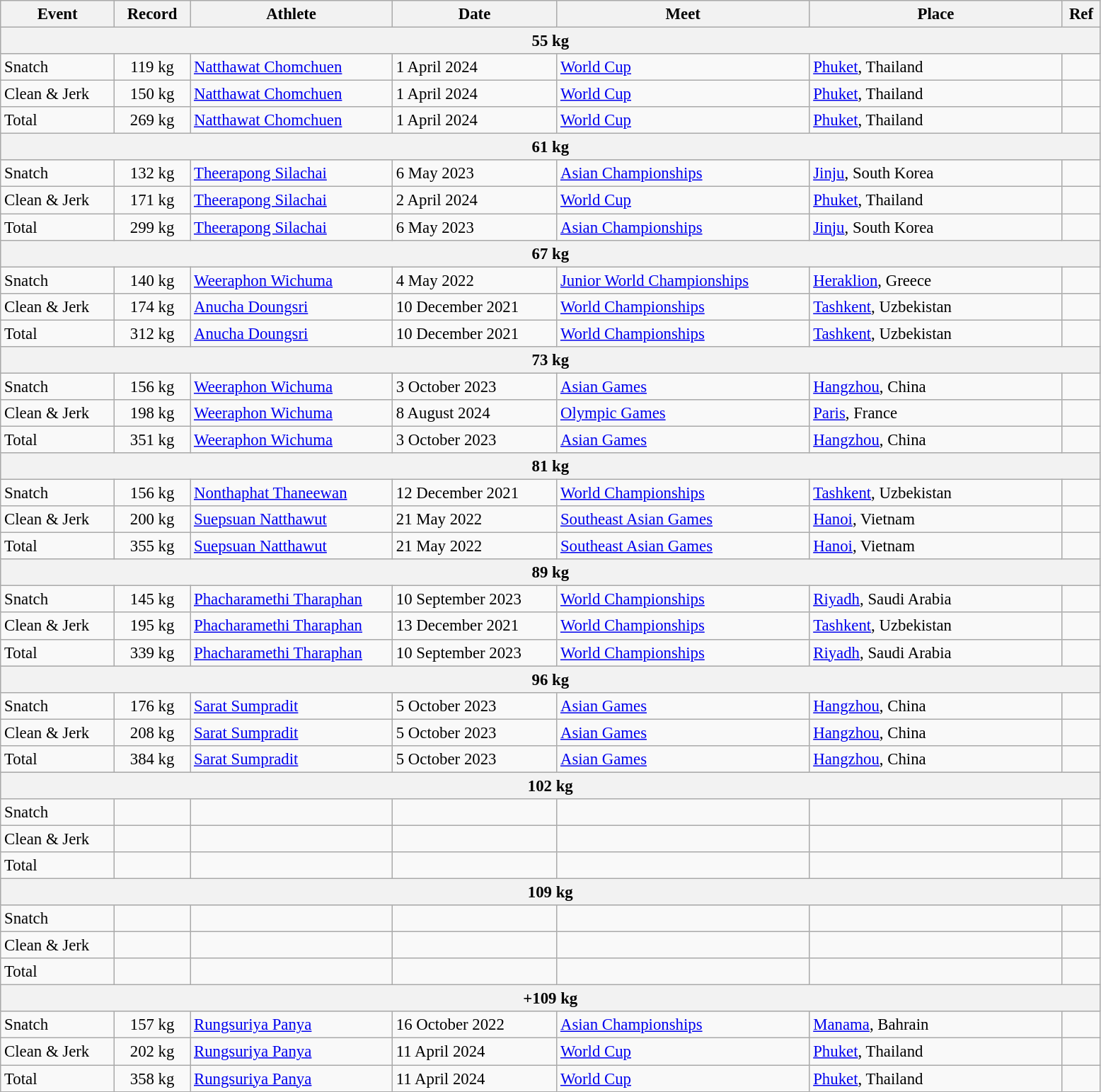<table class="wikitable" style="font-size:95%;">
<tr>
<th width=9%>Event</th>
<th width=6%>Record</th>
<th width=16%>Athlete</th>
<th width=13%>Date</th>
<th width=20%>Meet</th>
<th width=20%>Place</th>
<th width=3%>Ref</th>
</tr>
<tr bgcolor="#DDDDDD">
<th colspan="7">55 kg</th>
</tr>
<tr>
<td>Snatch</td>
<td align="center">119 kg</td>
<td><a href='#'>Natthawat Chomchuen</a></td>
<td>1 April 2024</td>
<td><a href='#'>World Cup</a></td>
<td><a href='#'>Phuket</a>, Thailand</td>
<td></td>
</tr>
<tr>
<td>Clean & Jerk</td>
<td align="center">150 kg</td>
<td><a href='#'>Natthawat Chomchuen</a></td>
<td>1 April 2024</td>
<td><a href='#'>World Cup</a></td>
<td><a href='#'>Phuket</a>, Thailand</td>
<td></td>
</tr>
<tr>
<td>Total</td>
<td align="center">269 kg</td>
<td><a href='#'>Natthawat Chomchuen</a></td>
<td>1 April 2024</td>
<td><a href='#'>World Cup</a></td>
<td><a href='#'>Phuket</a>, Thailand</td>
<td></td>
</tr>
<tr bgcolor="#DDDDDD">
<th colspan="7">61 kg</th>
</tr>
<tr>
<td>Snatch</td>
<td align="center">132 kg</td>
<td><a href='#'>Theerapong Silachai</a></td>
<td>6 May 2023</td>
<td><a href='#'>Asian Championships</a></td>
<td><a href='#'>Jinju</a>, South Korea</td>
<td></td>
</tr>
<tr>
<td>Clean & Jerk</td>
<td align="center">171 kg</td>
<td><a href='#'>Theerapong Silachai</a></td>
<td>2 April 2024</td>
<td><a href='#'>World Cup</a></td>
<td><a href='#'>Phuket</a>, Thailand</td>
<td></td>
</tr>
<tr>
<td>Total</td>
<td align="center">299 kg</td>
<td><a href='#'>Theerapong Silachai</a></td>
<td>6 May 2023</td>
<td><a href='#'>Asian Championships</a></td>
<td><a href='#'>Jinju</a>, South Korea</td>
<td></td>
</tr>
<tr bgcolor="#DDDDDD">
<th colspan="7">67 kg</th>
</tr>
<tr>
<td>Snatch</td>
<td align="center">140 kg</td>
<td><a href='#'>Weeraphon Wichuma</a></td>
<td>4 May 2022</td>
<td><a href='#'>Junior World Championships</a></td>
<td><a href='#'>Heraklion</a>, Greece</td>
<td></td>
</tr>
<tr>
<td>Clean & Jerk</td>
<td align="center">174 kg</td>
<td><a href='#'>Anucha Doungsri</a></td>
<td>10 December 2021</td>
<td><a href='#'>World Championships</a></td>
<td><a href='#'>Tashkent</a>, Uzbekistan</td>
<td></td>
</tr>
<tr>
<td>Total</td>
<td align="center">312 kg</td>
<td><a href='#'>Anucha Doungsri</a></td>
<td>10 December 2021</td>
<td><a href='#'>World Championships</a></td>
<td><a href='#'>Tashkent</a>, Uzbekistan</td>
<td></td>
</tr>
<tr bgcolor="#DDDDDD">
<th colspan="7">73 kg</th>
</tr>
<tr>
<td>Snatch</td>
<td align="center">156 kg</td>
<td><a href='#'>Weeraphon Wichuma</a></td>
<td>3 October 2023</td>
<td><a href='#'>Asian Games</a></td>
<td><a href='#'>Hangzhou</a>, China</td>
<td></td>
</tr>
<tr>
<td>Clean & Jerk</td>
<td align="center">198 kg</td>
<td><a href='#'>Weeraphon Wichuma</a></td>
<td>8 August 2024</td>
<td><a href='#'>Olympic Games</a></td>
<td><a href='#'>Paris</a>, France</td>
<td></td>
</tr>
<tr>
<td>Total</td>
<td align="center">351 kg</td>
<td><a href='#'>Weeraphon Wichuma</a></td>
<td>3 October 2023</td>
<td><a href='#'>Asian Games</a></td>
<td><a href='#'>Hangzhou</a>, China</td>
<td></td>
</tr>
<tr bgcolor="#DDDDDD">
<th colspan="7">81 kg</th>
</tr>
<tr>
<td>Snatch</td>
<td align="center">156 kg</td>
<td><a href='#'>Nonthaphat Thaneewan</a></td>
<td>12 December 2021</td>
<td><a href='#'>World Championships</a></td>
<td><a href='#'>Tashkent</a>, Uzbekistan</td>
<td></td>
</tr>
<tr>
<td>Clean & Jerk</td>
<td align="center">200 kg</td>
<td><a href='#'>Suepsuan Natthawut</a></td>
<td>21 May 2022</td>
<td><a href='#'>Southeast Asian Games</a></td>
<td><a href='#'>Hanoi</a>, Vietnam</td>
<td></td>
</tr>
<tr>
<td>Total</td>
<td align="center">355 kg</td>
<td><a href='#'>Suepsuan Natthawut</a></td>
<td>21 May 2022</td>
<td><a href='#'>Southeast Asian Games</a></td>
<td><a href='#'>Hanoi</a>, Vietnam</td>
<td></td>
</tr>
<tr bgcolor="#DDDDDD">
<th colspan="7">89 kg</th>
</tr>
<tr>
<td>Snatch</td>
<td align="center">145 kg</td>
<td><a href='#'>Phacharamethi Tharaphan</a></td>
<td>10 September 2023</td>
<td><a href='#'>World Championships</a></td>
<td><a href='#'>Riyadh</a>, Saudi Arabia</td>
<td></td>
</tr>
<tr>
<td>Clean & Jerk</td>
<td align="center">195 kg</td>
<td><a href='#'>Phacharamethi Tharaphan</a></td>
<td>13 December 2021</td>
<td><a href='#'>World Championships</a></td>
<td><a href='#'>Tashkent</a>, Uzbekistan</td>
<td></td>
</tr>
<tr>
<td>Total</td>
<td align="center">339 kg</td>
<td><a href='#'>Phacharamethi Tharaphan</a></td>
<td>10 September 2023</td>
<td><a href='#'>World Championships</a></td>
<td><a href='#'>Riyadh</a>, Saudi Arabia</td>
<td></td>
</tr>
<tr bgcolor="#DDDDDD">
<th colspan="7">96 kg</th>
</tr>
<tr>
<td>Snatch</td>
<td align="center">176 kg</td>
<td><a href='#'>Sarat Sumpradit</a></td>
<td>5 October 2023</td>
<td><a href='#'>Asian Games</a></td>
<td><a href='#'>Hangzhou</a>, China</td>
<td></td>
</tr>
<tr>
<td>Clean & Jerk</td>
<td align="center">208 kg</td>
<td><a href='#'>Sarat Sumpradit</a></td>
<td>5 October 2023</td>
<td><a href='#'>Asian Games</a></td>
<td><a href='#'>Hangzhou</a>, China</td>
<td></td>
</tr>
<tr>
<td>Total</td>
<td align="center">384 kg</td>
<td><a href='#'>Sarat Sumpradit</a></td>
<td>5 October 2023</td>
<td><a href='#'>Asian Games</a></td>
<td><a href='#'>Hangzhou</a>, China</td>
<td></td>
</tr>
<tr bgcolor="#DDDDDD">
<th colspan="7">102 kg</th>
</tr>
<tr>
<td>Snatch</td>
<td align="center"></td>
<td></td>
<td></td>
<td></td>
<td></td>
<td></td>
</tr>
<tr>
<td>Clean & Jerk</td>
<td align="center"></td>
<td></td>
<td></td>
<td></td>
<td></td>
<td></td>
</tr>
<tr>
<td>Total</td>
<td align="center"></td>
<td></td>
<td></td>
<td></td>
<td></td>
<td></td>
</tr>
<tr bgcolor="#DDDDDD">
<th colspan="7">109 kg</th>
</tr>
<tr>
<td>Snatch</td>
<td align="center"></td>
<td></td>
<td></td>
<td></td>
<td></td>
<td></td>
</tr>
<tr>
<td>Clean & Jerk</td>
<td align="center"></td>
<td></td>
<td></td>
<td></td>
<td></td>
<td></td>
</tr>
<tr>
<td>Total</td>
<td align="center"></td>
<td></td>
<td></td>
<td></td>
<td></td>
<td></td>
</tr>
<tr bgcolor="#DDDDDD">
<th colspan="7">+109 kg</th>
</tr>
<tr>
<td>Snatch</td>
<td align="center">157 kg</td>
<td><a href='#'>Rungsuriya Panya</a></td>
<td>16 October 2022</td>
<td><a href='#'>Asian Championships</a></td>
<td><a href='#'>Manama</a>, Bahrain</td>
<td></td>
</tr>
<tr>
<td>Clean & Jerk</td>
<td align="center">202 kg</td>
<td><a href='#'>Rungsuriya Panya</a></td>
<td>11 April 2024</td>
<td><a href='#'>World Cup</a></td>
<td><a href='#'>Phuket</a>, Thailand</td>
<td></td>
</tr>
<tr>
<td>Total</td>
<td align="center">358 kg</td>
<td><a href='#'>Rungsuriya Panya</a></td>
<td>11 April 2024</td>
<td><a href='#'>World Cup</a></td>
<td><a href='#'>Phuket</a>, Thailand</td>
<td></td>
</tr>
</table>
